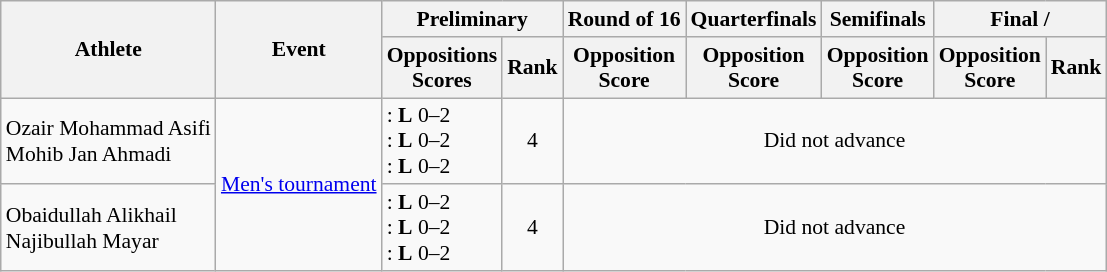<table class=wikitable style="font-size:90%; text-align:center;">
<tr>
<th rowspan=2>Athlete</th>
<th rowspan=2>Event</th>
<th colspan=2>Preliminary</th>
<th>Round of 16</th>
<th>Quarterfinals</th>
<th>Semifinals</th>
<th colspan=2>Final / </th>
</tr>
<tr>
<th>Oppositions<br>Scores</th>
<th>Rank</th>
<th>Opposition<br>Score</th>
<th>Opposition<br>Score</th>
<th>Opposition<br>Score</th>
<th>Opposition<br>Score</th>
<th>Rank</th>
</tr>
<tr>
<td align=left>Ozair Mohammad Asifi<br>Mohib Jan Ahmadi</td>
<td align=left rowspan=2><a href='#'>Men's tournament</a></td>
<td align=left>: <strong>L</strong> 0–2<br>: <strong>L</strong> 0–2<br>: <strong>L</strong> 0–2</td>
<td>4</td>
<td colspan=5>Did not advance</td>
</tr>
<tr>
<td align=left>Obaidullah Alikhail<br>Najibullah Mayar</td>
<td align=left>: <strong>L</strong> 0–2<br>: <strong>L</strong> 0–2<br>: <strong>L</strong> 0–2</td>
<td>4</td>
<td colspan=5>Did not advance</td>
</tr>
</table>
